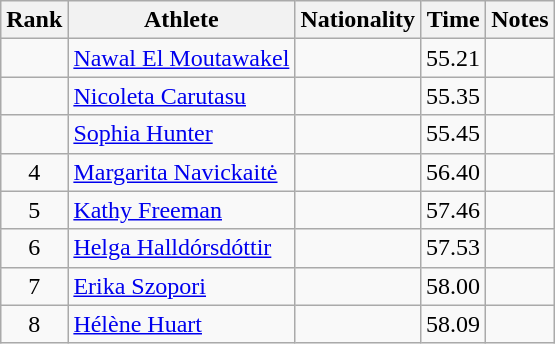<table class="wikitable sortable" style="text-align:center">
<tr>
<th>Rank</th>
<th>Athlete</th>
<th>Nationality</th>
<th>Time</th>
<th>Notes</th>
</tr>
<tr>
<td></td>
<td align=left><a href='#'>Nawal El Moutawakel</a></td>
<td align=left></td>
<td>55.21</td>
<td></td>
</tr>
<tr>
<td></td>
<td align=left><a href='#'>Nicoleta Carutasu</a></td>
<td align=left></td>
<td>55.35</td>
<td></td>
</tr>
<tr>
<td></td>
<td align=left><a href='#'>Sophia Hunter</a></td>
<td align=left></td>
<td>55.45</td>
<td></td>
</tr>
<tr>
<td>4</td>
<td align=left><a href='#'>Margarita Navickaitė</a></td>
<td align=left></td>
<td>56.40</td>
<td></td>
</tr>
<tr>
<td>5</td>
<td align=left><a href='#'>Kathy Freeman</a></td>
<td align=left></td>
<td>57.46</td>
<td></td>
</tr>
<tr>
<td>6</td>
<td align=left><a href='#'>Helga Halldórsdóttir</a></td>
<td align=left></td>
<td>57.53</td>
<td></td>
</tr>
<tr>
<td>7</td>
<td align=left><a href='#'>Erika Szopori</a></td>
<td align=left></td>
<td>58.00</td>
<td></td>
</tr>
<tr>
<td>8</td>
<td align=left><a href='#'>Hélène Huart</a></td>
<td align=left></td>
<td>58.09</td>
<td></td>
</tr>
</table>
